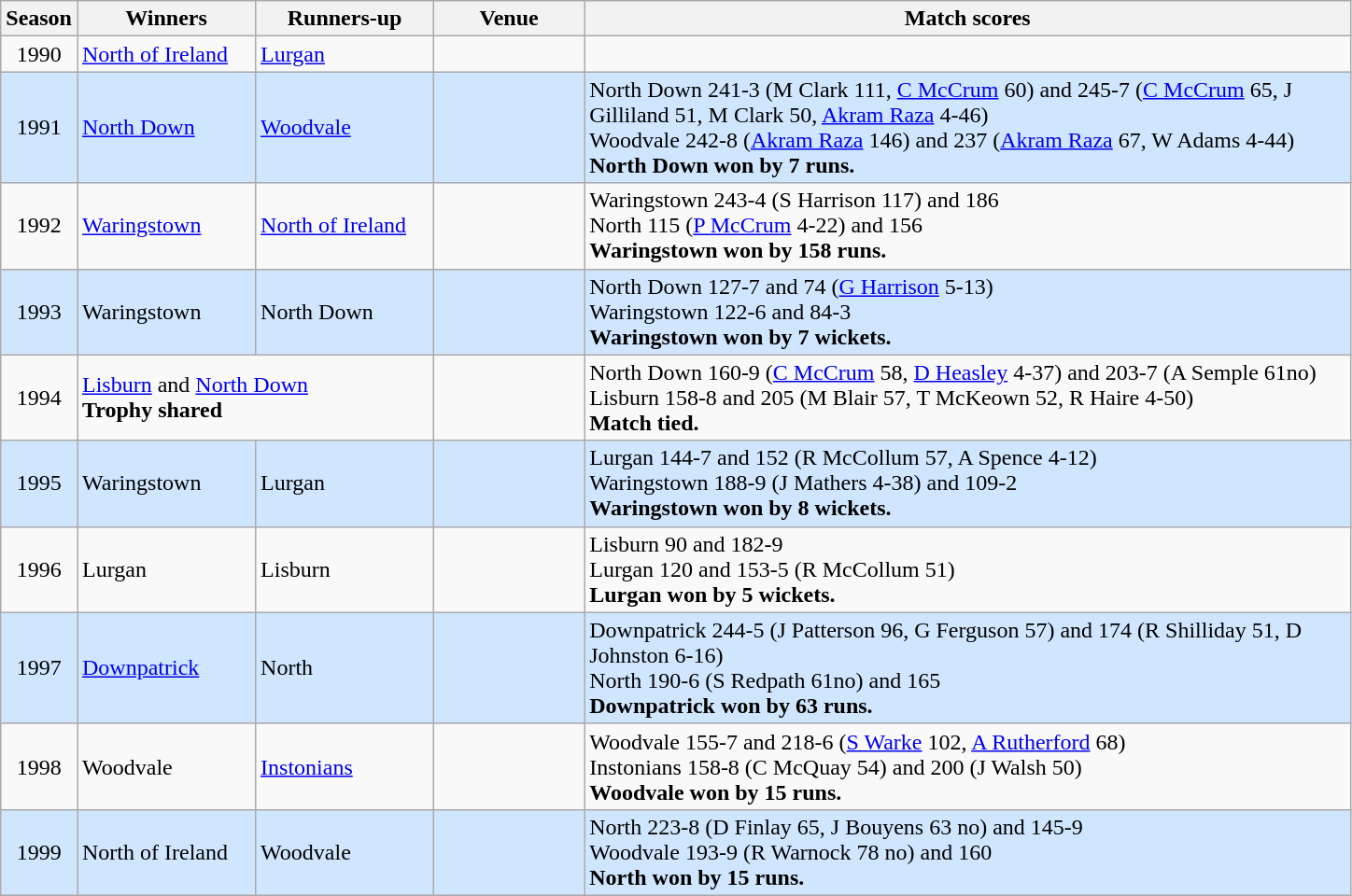<table class="wikitable">
<tr>
<th>Season</th>
<th width="120">Winners</th>
<th width="120">Runners-up</th>
<th width="100">Venue</th>
<th width="540">Match scores</th>
</tr>
<tr>
<td align="center">1990</td>
<td><a href='#'>North of Ireland</a></td>
<td><a href='#'>Lurgan</a></td>
<td></td>
<td></td>
</tr>
<tr style="background: #D0E6FF;">
<td align="center">1991</td>
<td><a href='#'>North Down</a></td>
<td><a href='#'>Woodvale</a></td>
<td></td>
<td>North Down 241-3 (M Clark 111, <a href='#'>C McCrum</a> 60) and 245-7 (<a href='#'>C McCrum</a> 65, J Gilliland 51, M Clark 50, <a href='#'>Akram Raza</a> 4-46)<br>Woodvale 242-8 (<a href='#'>Akram Raza</a> 146) and 237 (<a href='#'>Akram Raza</a> 67, W Adams 4-44)<br><strong>North Down won by 7 runs.</strong></td>
</tr>
<tr>
<td align="center">1992</td>
<td><a href='#'>Waringstown</a></td>
<td><a href='#'>North of Ireland</a></td>
<td></td>
<td>Waringstown 243-4 (S Harrison 117) and 186 <br>North 115 (<a href='#'>P McCrum</a> 4-22) and 156 <br><strong>Waringstown won by 158 runs.</strong></td>
</tr>
<tr style="background: #D0E6FF;">
<td align="center">1993</td>
<td>Waringstown</td>
<td>North Down</td>
<td></td>
<td>North Down 127-7 and 74 (<a href='#'>G Harrison</a> 5-13)<br>Waringstown 122-6 and 84-3<br><strong>Waringstown won by 7 wickets.</strong></td>
</tr>
<tr>
<td align="center">1994</td>
<td colspan=2><a href='#'>Lisburn</a> and <a href='#'>North Down</a><br><strong>Trophy shared</strong></td>
<td></td>
<td>North Down 160-9 (<a href='#'>C McCrum</a> 58, <a href='#'>D Heasley</a> 4-37) and 203-7 (A Semple 61no)<br>Lisburn 158-8 and 205 (M Blair 57, T McKeown 52, R Haire 4-50)<br><strong>Match tied.</strong></td>
</tr>
<tr style="background: #D0E6FF;">
<td align="center">1995</td>
<td>Waringstown</td>
<td>Lurgan</td>
<td></td>
<td>Lurgan 144-7 and 152 (R McCollum 57, A Spence 4-12)<br>Waringstown 188-9 (J Mathers 4-38) and 109-2<br><strong>Waringstown won by 8 wickets.</strong></td>
</tr>
<tr>
<td align="center">1996</td>
<td>Lurgan</td>
<td>Lisburn</td>
<td></td>
<td>Lisburn 90 and 182-9<br>Lurgan 120 and 153-5 (R McCollum 51)<br><strong>Lurgan won by 5 wickets.</strong></td>
</tr>
<tr style="background: #D0E6FF;">
<td align="center">1997</td>
<td><a href='#'>Downpatrick</a></td>
<td>North</td>
<td></td>
<td>Downpatrick 244-5 (J Patterson 96, G Ferguson 57) and 174 (R Shilliday 51, D Johnston 6-16)<br>North 190-6 (S Redpath 61no) and 165 <br><strong>Downpatrick won by 63 runs.</strong></td>
</tr>
<tr>
<td align="center">1998</td>
<td>Woodvale</td>
<td><a href='#'>Instonians</a></td>
<td></td>
<td>Woodvale 155-7 and 218-6 (<a href='#'>S Warke</a> 102, <a href='#'>A Rutherford</a> 68)<br>Instonians 158-8 (C McQuay 54) and 200 (J Walsh 50)<br><strong>Woodvale won by 15 runs.</strong></td>
</tr>
<tr style="background: #D0E6FF;">
<td align="center">1999</td>
<td>North of Ireland</td>
<td>Woodvale</td>
<td></td>
<td>North 223-8 (D Finlay 65, J Bouyens 63 no) and 145-9<br>Woodvale 193-9 (R Warnock 78 no) and 160<br><strong>North won by 15 runs.</strong></td>
</tr>
</table>
